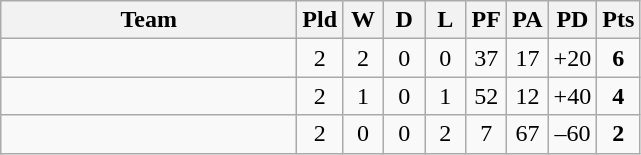<table class="wikitable" style="text-align:center;">
<tr>
<th width=190>Team</th>
<th width=20 abbr="Played">Pld</th>
<th width=20 abbr="Won">W</th>
<th width=20 abbr="Drawn">D</th>
<th width=20 abbr="Lost">L</th>
<th width=20 abbr="Points for">PF</th>
<th width=20 abbr="Points against">PA</th>
<th width=25 abbr="Points difference">PD</th>
<th width=20 abbr="Points">Pts</th>
</tr>
<tr>
<td align=left></td>
<td>2</td>
<td>2</td>
<td>0</td>
<td>0</td>
<td>37</td>
<td>17</td>
<td>+20</td>
<td><strong>6</strong></td>
</tr>
<tr>
<td align=left></td>
<td>2</td>
<td>1</td>
<td>0</td>
<td>1</td>
<td>52</td>
<td>12</td>
<td>+40</td>
<td><strong>4</strong></td>
</tr>
<tr>
<td align=left></td>
<td>2</td>
<td>0</td>
<td>0</td>
<td>2</td>
<td>7</td>
<td>67</td>
<td>–60</td>
<td><strong>2</strong></td>
</tr>
</table>
